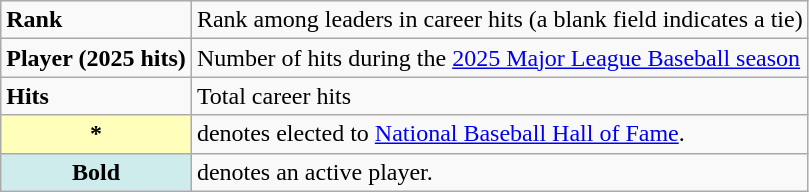<table class="wikitable" style="font-size:100%;">
<tr>
<td><strong>Rank</strong></td>
<td>Rank among leaders in career hits (a blank field indicates a tie)</td>
</tr>
<tr>
<td><strong>Player (2025 hits)</strong></td>
<td>Number of hits during the <a href='#'>2025 Major League Baseball season</a></td>
</tr>
<tr>
<td><strong>Hits</strong></td>
<td>Total career hits</td>
</tr>
<tr>
<th scope="row" style="background-color:#ffffbb">*</th>
<td>denotes elected to <a href='#'>National Baseball Hall of Fame</a>.</td>
</tr>
<tr>
<th scope="row" style="background:#cfecec;"><strong>Bold</strong></th>
<td>denotes an active player.</td>
</tr>
</table>
